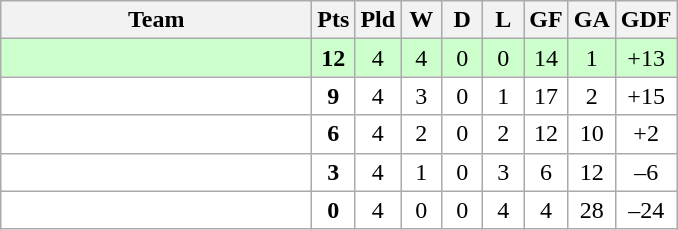<table class="wikitable" style="text-align: center;">
<tr>
<th width=200>Team</th>
<th width=20>Pts</th>
<th width=20>Pld</th>
<th width=20>W</th>
<th width=20>D</th>
<th width=20>L</th>
<th width=20>GF</th>
<th width=20>GA</th>
<th width=20>GDF</th>
</tr>
<tr style="background:#ccffcc">
<td style="text-align:left"></td>
<td><strong>12</strong></td>
<td>4</td>
<td>4</td>
<td>0</td>
<td>0</td>
<td>14</td>
<td>1</td>
<td>+13</td>
</tr>
<tr style="background:#ffffff">
<td style="text-align:left"></td>
<td><strong>9</strong></td>
<td>4</td>
<td>3</td>
<td>0</td>
<td>1</td>
<td>17</td>
<td>2</td>
<td>+15</td>
</tr>
<tr style="background:#ffffff">
<td style="text-align:left"></td>
<td><strong>6</strong></td>
<td>4</td>
<td>2</td>
<td>0</td>
<td>2</td>
<td>12</td>
<td>10</td>
<td>+2</td>
</tr>
<tr style="background:#ffffff">
<td style="text-align:left"></td>
<td><strong>3</strong></td>
<td>4</td>
<td>1</td>
<td>0</td>
<td>3</td>
<td>6</td>
<td>12</td>
<td>–6</td>
</tr>
<tr style="background:#ffffff">
<td style="text-align:left"></td>
<td><strong>0</strong></td>
<td>4</td>
<td>0</td>
<td>0</td>
<td>4</td>
<td>4</td>
<td>28</td>
<td>–24</td>
</tr>
</table>
